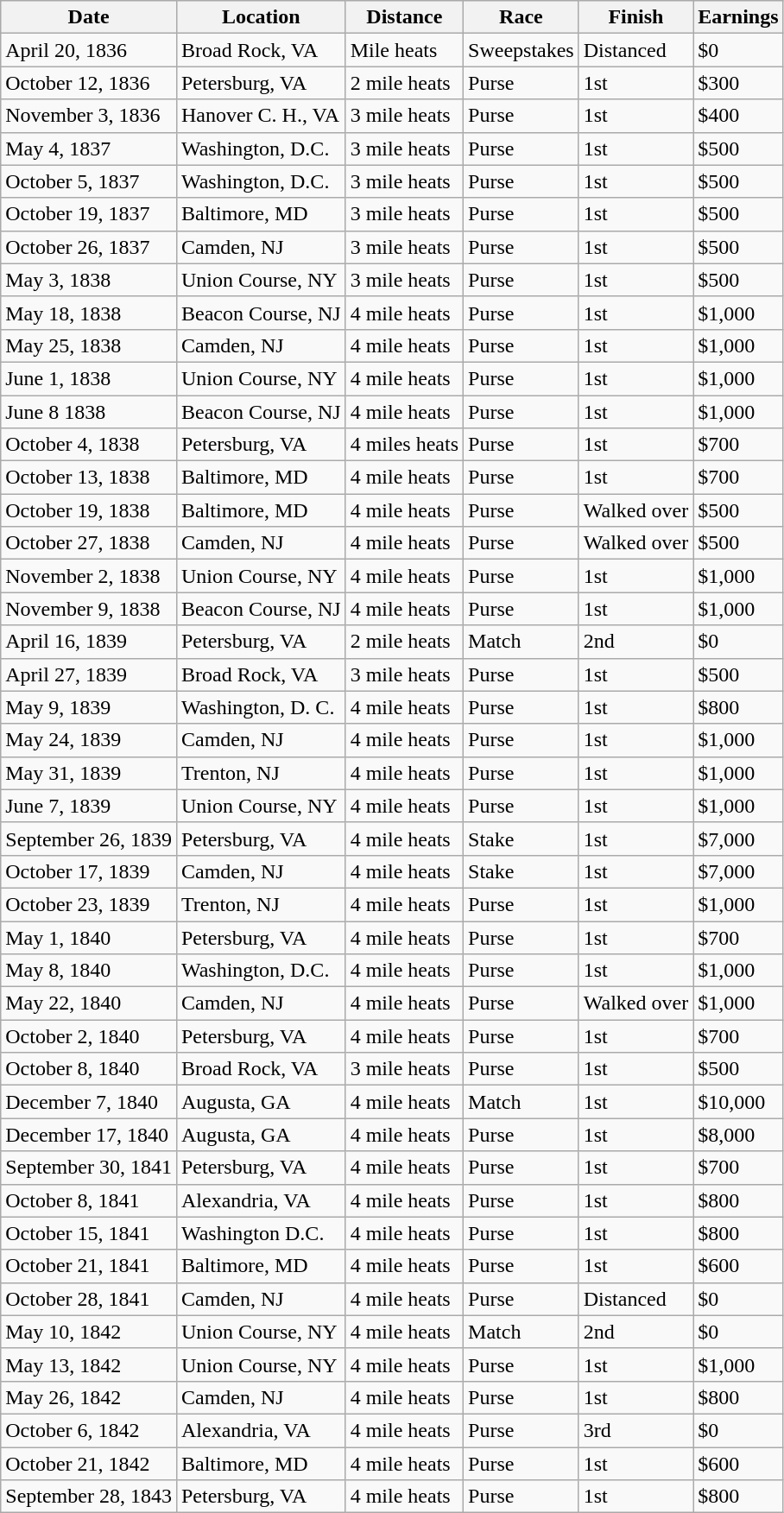<table class="wikitable">
<tr>
<th>Date</th>
<th>Location</th>
<th>Distance</th>
<th>Race</th>
<th>Finish</th>
<th>Earnings</th>
</tr>
<tr>
<td>April 20, 1836</td>
<td>Broad Rock, VA</td>
<td>Mile heats</td>
<td>Sweepstakes</td>
<td>Distanced</td>
<td>$0</td>
</tr>
<tr>
<td>October 12, 1836</td>
<td>Petersburg, VA</td>
<td>2 mile heats</td>
<td>Purse</td>
<td>1st</td>
<td>$300</td>
</tr>
<tr>
<td>November 3, 1836</td>
<td>Hanover C. H., VA</td>
<td>3 mile heats</td>
<td>Purse</td>
<td>1st</td>
<td>$400</td>
</tr>
<tr>
<td>May 4, 1837</td>
<td>Washington, D.C.</td>
<td>3 mile heats</td>
<td>Purse</td>
<td>1st</td>
<td>$500</td>
</tr>
<tr>
<td>October 5, 1837</td>
<td>Washington, D.C.</td>
<td>3 mile heats</td>
<td>Purse</td>
<td>1st</td>
<td>$500</td>
</tr>
<tr>
<td>October 19, 1837</td>
<td>Baltimore, MD</td>
<td>3 mile heats</td>
<td>Purse</td>
<td>1st</td>
<td>$500</td>
</tr>
<tr>
<td>October 26, 1837</td>
<td>Camden, NJ</td>
<td>3 mile heats</td>
<td>Purse</td>
<td>1st</td>
<td>$500</td>
</tr>
<tr>
<td>May 3, 1838</td>
<td>Union Course, NY</td>
<td>3 mile heats</td>
<td>Purse</td>
<td>1st</td>
<td>$500</td>
</tr>
<tr>
<td>May 18, 1838</td>
<td>Beacon Course, NJ</td>
<td>4 mile heats</td>
<td>Purse</td>
<td>1st</td>
<td>$1,000</td>
</tr>
<tr>
<td>May 25, 1838</td>
<td>Camden, NJ</td>
<td>4 mile heats</td>
<td>Purse</td>
<td>1st</td>
<td>$1,000</td>
</tr>
<tr>
<td>June 1, 1838</td>
<td>Union Course, NY</td>
<td>4 mile heats</td>
<td>Purse</td>
<td>1st</td>
<td>$1,000</td>
</tr>
<tr>
<td>June 8 1838</td>
<td>Beacon Course, NJ</td>
<td>4 mile heats</td>
<td>Purse</td>
<td>1st</td>
<td>$1,000</td>
</tr>
<tr>
<td>October 4, 1838</td>
<td>Petersburg, VA</td>
<td>4 miles heats</td>
<td>Purse</td>
<td>1st</td>
<td>$700</td>
</tr>
<tr>
<td>October 13, 1838</td>
<td>Baltimore, MD</td>
<td>4 mile heats</td>
<td>Purse</td>
<td>1st</td>
<td>$700</td>
</tr>
<tr>
<td>October 19, 1838</td>
<td>Baltimore, MD</td>
<td>4 mile heats</td>
<td>Purse</td>
<td>Walked over</td>
<td>$500</td>
</tr>
<tr>
<td>October 27, 1838</td>
<td>Camden, NJ</td>
<td>4 mile heats</td>
<td>Purse</td>
<td>Walked over</td>
<td>$500</td>
</tr>
<tr>
<td>November 2, 1838</td>
<td>Union Course, NY</td>
<td>4 mile heats</td>
<td>Purse</td>
<td>1st</td>
<td>$1,000</td>
</tr>
<tr>
<td>November 9, 1838</td>
<td>Beacon Course, NJ</td>
<td>4 mile heats</td>
<td>Purse</td>
<td>1st</td>
<td>$1,000</td>
</tr>
<tr>
<td>April 16, 1839</td>
<td>Petersburg, VA</td>
<td>2 mile heats</td>
<td>Match</td>
<td>2nd</td>
<td>$0</td>
</tr>
<tr>
<td>April 27, 1839</td>
<td>Broad Rock, VA</td>
<td>3 mile heats</td>
<td>Purse</td>
<td>1st</td>
<td>$500</td>
</tr>
<tr>
<td>May 9, 1839</td>
<td>Washington, D. C.</td>
<td>4 mile heats</td>
<td>Purse</td>
<td>1st</td>
<td>$800</td>
</tr>
<tr>
<td>May 24, 1839</td>
<td>Camden, NJ</td>
<td>4 mile heats</td>
<td>Purse</td>
<td>1st</td>
<td>$1,000</td>
</tr>
<tr>
<td>May 31, 1839</td>
<td>Trenton, NJ</td>
<td>4 mile heats</td>
<td>Purse</td>
<td>1st</td>
<td>$1,000</td>
</tr>
<tr>
<td>June 7, 1839</td>
<td>Union Course, NY</td>
<td>4 mile heats</td>
<td>Purse</td>
<td>1st</td>
<td>$1,000</td>
</tr>
<tr>
<td>September 26, 1839</td>
<td>Petersburg, VA</td>
<td>4 mile heats</td>
<td>Stake</td>
<td>1st</td>
<td>$7,000</td>
</tr>
<tr>
<td>October 17, 1839</td>
<td>Camden, NJ</td>
<td>4 mile heats</td>
<td>Stake</td>
<td>1st</td>
<td>$7,000</td>
</tr>
<tr>
<td>October 23, 1839</td>
<td>Trenton, NJ</td>
<td>4 mile heats</td>
<td>Purse</td>
<td>1st</td>
<td>$1,000</td>
</tr>
<tr>
<td>May 1, 1840</td>
<td>Petersburg, VA</td>
<td>4 mile heats</td>
<td>Purse</td>
<td>1st</td>
<td>$700</td>
</tr>
<tr>
<td>May 8, 1840</td>
<td>Washington, D.C.</td>
<td>4 mile heats</td>
<td>Purse</td>
<td>1st</td>
<td>$1,000</td>
</tr>
<tr>
<td>May 22, 1840</td>
<td>Camden, NJ</td>
<td>4 mile heats</td>
<td>Purse</td>
<td>Walked over</td>
<td>$1,000</td>
</tr>
<tr>
<td>October 2, 1840</td>
<td>Petersburg, VA</td>
<td>4 mile heats</td>
<td>Purse</td>
<td>1st</td>
<td>$700</td>
</tr>
<tr>
<td>October 8, 1840</td>
<td>Broad Rock, VA</td>
<td>3 mile heats</td>
<td>Purse</td>
<td>1st</td>
<td>$500</td>
</tr>
<tr>
<td>December 7, 1840</td>
<td>Augusta, GA</td>
<td>4 mile heats</td>
<td>Match</td>
<td>1st</td>
<td>$10,000</td>
</tr>
<tr>
<td>December 17, 1840</td>
<td>Augusta, GA</td>
<td>4 mile heats</td>
<td>Purse</td>
<td>1st</td>
<td>$8,000</td>
</tr>
<tr>
<td>September 30, 1841</td>
<td>Petersburg, VA</td>
<td>4 mile heats</td>
<td>Purse</td>
<td>1st</td>
<td>$700</td>
</tr>
<tr>
<td>October 8, 1841</td>
<td>Alexandria, VA</td>
<td>4 mile heats</td>
<td>Purse</td>
<td>1st</td>
<td>$800</td>
</tr>
<tr>
<td>October 15, 1841</td>
<td>Washington D.C.</td>
<td>4 mile heats</td>
<td>Purse</td>
<td>1st</td>
<td>$800</td>
</tr>
<tr>
<td>October 21, 1841</td>
<td>Baltimore, MD</td>
<td>4 mile heats</td>
<td>Purse</td>
<td>1st</td>
<td>$600</td>
</tr>
<tr>
<td>October 28, 1841</td>
<td>Camden, NJ</td>
<td>4 mile heats</td>
<td>Purse</td>
<td>Distanced</td>
<td>$0</td>
</tr>
<tr>
<td>May 10, 1842</td>
<td>Union Course, NY</td>
<td>4 mile heats</td>
<td>Match</td>
<td>2nd</td>
<td>$0</td>
</tr>
<tr>
<td>May 13, 1842</td>
<td>Union Course, NY</td>
<td>4 mile heats</td>
<td>Purse</td>
<td>1st</td>
<td>$1,000</td>
</tr>
<tr>
<td>May 26, 1842</td>
<td>Camden, NJ</td>
<td>4 mile heats</td>
<td>Purse</td>
<td>1st</td>
<td>$800</td>
</tr>
<tr>
<td>October 6, 1842</td>
<td>Alexandria, VA</td>
<td>4 mile heats</td>
<td>Purse</td>
<td>3rd</td>
<td>$0</td>
</tr>
<tr>
<td>October 21, 1842</td>
<td>Baltimore, MD</td>
<td>4 mile heats</td>
<td>Purse</td>
<td>1st</td>
<td>$600</td>
</tr>
<tr>
<td>September 28, 1843</td>
<td>Petersburg, VA</td>
<td>4 mile heats</td>
<td>Purse</td>
<td>1st</td>
<td>$800</td>
</tr>
</table>
